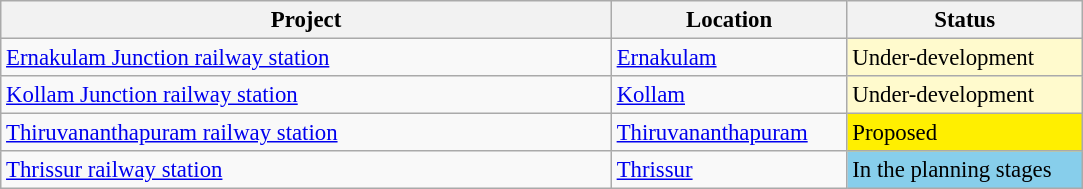<table class="wikitable sortable" style="font-size: 95%;">
<tr>
<th width=400px>Project</th>
<th width=150px>Location</th>
<th width=150px>Status</th>
</tr>
<tr>
<td><a href='#'>Ernakulam Junction railway station</a></td>
<td><a href='#'>Ernakulam</a></td>
<td style="background-color:#FFFACD;">Under-development</td>
</tr>
<tr>
<td><a href='#'>Kollam Junction railway station</a></td>
<td><a href='#'>Kollam</a></td>
<td style="background-color:#FFFACD;">Under-development</td>
</tr>
<tr>
<td><a href='#'>Thiruvananthapuram railway station</a></td>
<td><a href='#'>Thiruvananthapuram</a></td>
<td style="background-color:#FFEF00;">Proposed</td>
</tr>
<tr>
<td><a href='#'>Thrissur railway station</a></td>
<td><a href='#'>Thrissur</a></td>
<td style="background:skyblue;">In the planning stages</td>
</tr>
</table>
